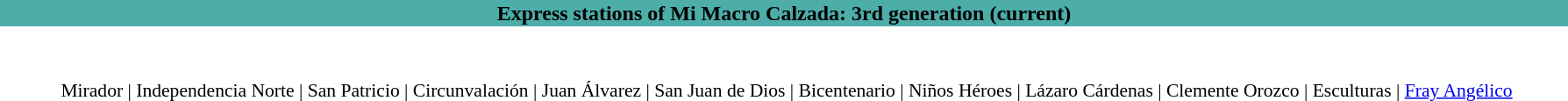<table style="margin: 0 2em 0 2em;" align="center">
<tr>
<th style="background:#4CADA9" width="100%" align="center"><span><strong>Express stations of Mi Macro Calzada: 3rd generation (current)</strong></span></th>
<th></th>
</tr>
<tr>
<td style="font-size: 90%;" align="center"><br><table>
<tr>
<th></th>
<td><br>Mirador | Independencia Norte  | San Patricio | Circunvalación | Juan Álvarez | San Juan de Dios  | Bicentenario  | Niños Héroes | Lázaro Cárdenas | Clemente Orozco | Esculturas | <a href='#'>Fray Angélico</a> </td>
</tr>
<tr>
</tr>
</table>
</td>
</tr>
</table>
